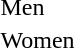<table>
<tr>
<td>Men</td>
<td></td>
<td></td>
<td></td>
</tr>
<tr>
<td>Women</td>
<td></td>
<td></td>
<td></td>
</tr>
</table>
